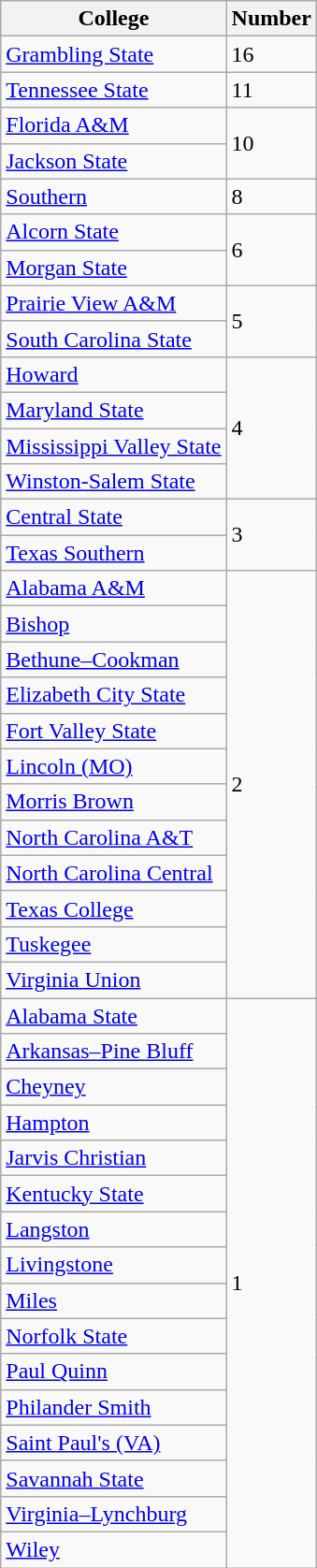<table class="wikitable sortable">
<tr>
<th>College</th>
<th>Number</th>
</tr>
<tr>
<td><a href='#'>Grambling State</a></td>
<td>16</td>
</tr>
<tr>
<td><a href='#'>Tennessee State</a></td>
<td>11</td>
</tr>
<tr>
<td><a href='#'>Florida A&M</a></td>
<td rowspan="2">10</td>
</tr>
<tr>
<td><a href='#'>Jackson State</a></td>
</tr>
<tr>
<td><a href='#'>Southern</a></td>
<td>8</td>
</tr>
<tr>
<td><a href='#'>Alcorn State</a></td>
<td rowspan="2">6</td>
</tr>
<tr>
<td><a href='#'>Morgan State</a></td>
</tr>
<tr>
<td><a href='#'>Prairie View A&M</a></td>
<td rowspan="2">5</td>
</tr>
<tr>
<td><a href='#'>South Carolina State</a></td>
</tr>
<tr>
<td><a href='#'>Howard</a></td>
<td rowspan="4">4</td>
</tr>
<tr>
<td><a href='#'>Maryland State</a></td>
</tr>
<tr>
<td><a href='#'>Mississippi Valley State</a></td>
</tr>
<tr>
<td><a href='#'>Winston-Salem State</a></td>
</tr>
<tr>
<td><a href='#'>Central State</a></td>
<td rowspan="2">3</td>
</tr>
<tr>
<td><a href='#'>Texas Southern</a></td>
</tr>
<tr>
<td><a href='#'>Alabama A&M</a></td>
<td rowspan="12">2</td>
</tr>
<tr>
<td><a href='#'>Bishop</a></td>
</tr>
<tr>
<td><a href='#'>Bethune–Cookman</a></td>
</tr>
<tr>
<td><a href='#'>Elizabeth City State</a></td>
</tr>
<tr>
<td><a href='#'>Fort Valley State</a></td>
</tr>
<tr>
<td><a href='#'>Lincoln (MO)</a></td>
</tr>
<tr>
<td><a href='#'>Morris Brown</a></td>
</tr>
<tr>
<td><a href='#'>North Carolina A&T</a></td>
</tr>
<tr>
<td><a href='#'>North Carolina Central</a></td>
</tr>
<tr>
<td><a href='#'>Texas College</a></td>
</tr>
<tr>
<td><a href='#'>Tuskegee</a></td>
</tr>
<tr>
<td><a href='#'>Virginia Union</a></td>
</tr>
<tr>
<td><a href='#'>Alabama State</a></td>
<td rowspan="16">1</td>
</tr>
<tr>
<td><a href='#'>Arkansas–Pine Bluff</a></td>
</tr>
<tr>
<td><a href='#'>Cheyney</a></td>
</tr>
<tr>
<td><a href='#'>Hampton</a></td>
</tr>
<tr>
<td><a href='#'>Jarvis Christian</a></td>
</tr>
<tr>
<td><a href='#'>Kentucky State</a></td>
</tr>
<tr>
<td><a href='#'>Langston</a></td>
</tr>
<tr>
<td><a href='#'>Livingstone</a></td>
</tr>
<tr>
<td><a href='#'>Miles</a></td>
</tr>
<tr>
<td><a href='#'>Norfolk State</a></td>
</tr>
<tr>
<td><a href='#'>Paul Quinn</a></td>
</tr>
<tr>
<td><a href='#'>Philander Smith</a></td>
</tr>
<tr>
<td><a href='#'>Saint Paul's (VA)</a></td>
</tr>
<tr>
<td><a href='#'>Savannah State</a></td>
</tr>
<tr>
<td><a href='#'>Virginia–Lynchburg</a></td>
</tr>
<tr>
<td><a href='#'>Wiley</a></td>
</tr>
</table>
